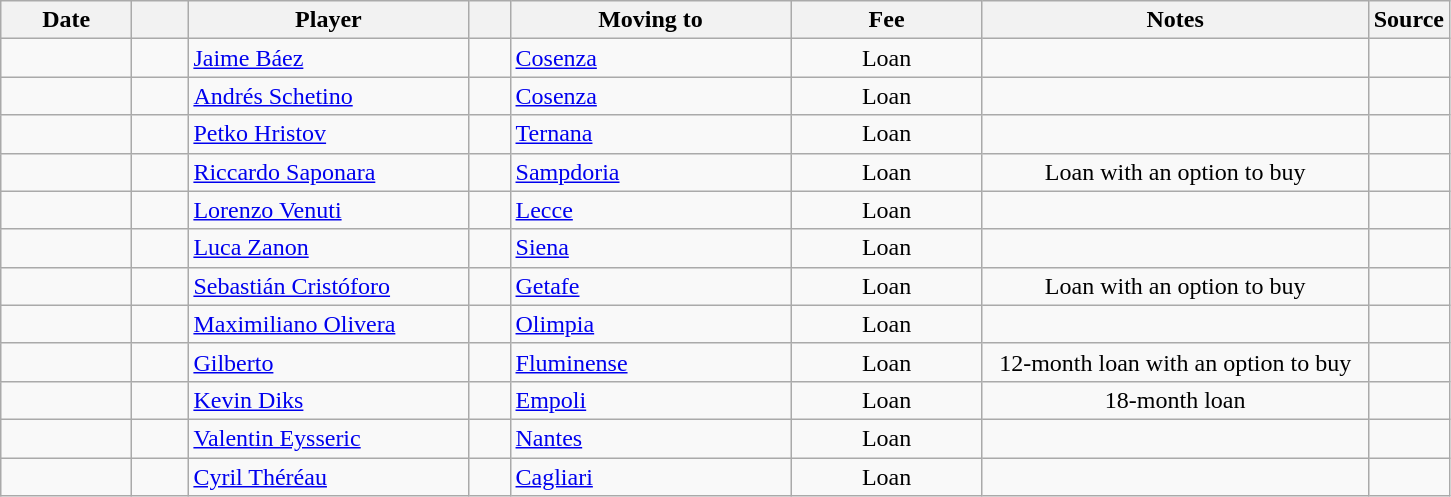<table class="wikitable sortable">
<tr>
<th style="width:80px;">Date</th>
<th style="width:30px;"></th>
<th style="width:180px;">Player</th>
<th style="width:20px;"></th>
<th style="width:180px;">Moving to</th>
<th style="width:120px;" class="unsortable">Fee</th>
<th style="width:250px;" class="unsortable">Notes</th>
<th style="width:20px;">Source</th>
</tr>
<tr>
<td></td>
<td align=center></td>
<td> <a href='#'>Jaime Báez</a></td>
<td align=center></td>
<td> <a href='#'>Cosenza</a></td>
<td align=center>Loan</td>
<td align=center></td>
<td></td>
</tr>
<tr>
<td></td>
<td align=center></td>
<td> <a href='#'>Andrés Schetino</a></td>
<td align=center></td>
<td> <a href='#'>Cosenza</a></td>
<td align=center>Loan</td>
<td align=center></td>
<td></td>
</tr>
<tr>
<td></td>
<td align=center></td>
<td> <a href='#'>Petko Hristov</a></td>
<td align=center></td>
<td> <a href='#'>Ternana</a></td>
<td align=center>Loan</td>
<td align=center></td>
<td></td>
</tr>
<tr>
<td></td>
<td align=center></td>
<td> <a href='#'>Riccardo Saponara</a></td>
<td align=center></td>
<td> <a href='#'>Sampdoria</a></td>
<td align=center>Loan</td>
<td align=center>Loan with an option to buy</td>
<td></td>
</tr>
<tr>
<td></td>
<td align=center></td>
<td> <a href='#'>Lorenzo Venuti</a></td>
<td align=center></td>
<td> <a href='#'>Lecce</a></td>
<td align=center>Loan</td>
<td align=center></td>
<td></td>
</tr>
<tr>
<td></td>
<td align=center></td>
<td> <a href='#'>Luca Zanon</a></td>
<td align=center></td>
<td> <a href='#'>Siena</a></td>
<td align=center>Loan</td>
<td align=center></td>
<td></td>
</tr>
<tr>
<td></td>
<td align=center></td>
<td> <a href='#'>Sebastián Cristóforo</a></td>
<td align=center></td>
<td> <a href='#'>Getafe</a></td>
<td align=center>Loan</td>
<td align=center>Loan with an option to buy</td>
<td></td>
</tr>
<tr>
<td></td>
<td align=center></td>
<td> <a href='#'>Maximiliano Olivera</a></td>
<td align=center></td>
<td> <a href='#'>Olimpia</a></td>
<td align=center>Loan</td>
<td align=center></td>
<td></td>
</tr>
<tr>
<td></td>
<td align=center></td>
<td> <a href='#'>Gilberto</a></td>
<td align=center></td>
<td> <a href='#'>Fluminense</a></td>
<td align=center>Loan</td>
<td align=center>12-month loan with an option to buy</td>
<td></td>
</tr>
<tr>
<td></td>
<td align=center></td>
<td> <a href='#'>Kevin Diks</a></td>
<td align=center></td>
<td> <a href='#'>Empoli</a></td>
<td align=center>Loan</td>
<td align=center>18-month loan</td>
<td></td>
</tr>
<tr>
<td></td>
<td align=center></td>
<td> <a href='#'>Valentin Eysseric</a></td>
<td align=center></td>
<td> <a href='#'>Nantes</a></td>
<td align=center>Loan</td>
<td align=center></td>
<td></td>
</tr>
<tr>
<td></td>
<td align=center></td>
<td> <a href='#'>Cyril Théréau</a></td>
<td align=center></td>
<td> <a href='#'>Cagliari</a></td>
<td align=center>Loan</td>
<td align=center></td>
<td></td>
</tr>
</table>
